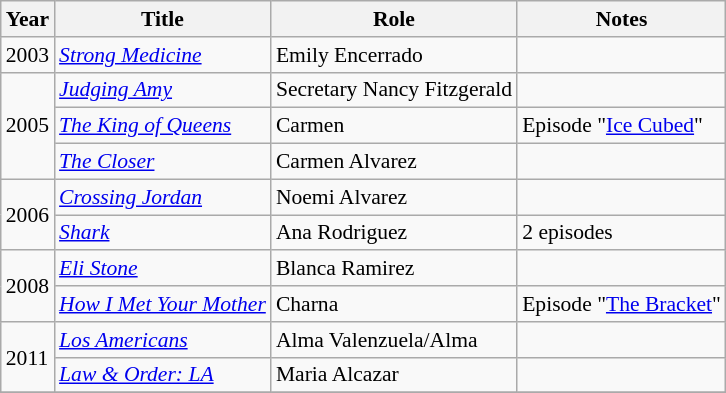<table class="wikitable" style="font-size: 90%;">
<tr>
<th>Year</th>
<th>Title</th>
<th>Role</th>
<th>Notes</th>
</tr>
<tr>
<td>2003</td>
<td><em><a href='#'>Strong Medicine</a></em></td>
<td>Emily Encerrado</td>
<td></td>
</tr>
<tr>
<td rowspan="3">2005</td>
<td><em><a href='#'>Judging Amy</a></em></td>
<td>Secretary Nancy Fitzgerald</td>
<td></td>
</tr>
<tr>
<td><em><a href='#'>The King of Queens</a></em></td>
<td>Carmen</td>
<td>Episode "<a href='#'>Ice Cubed</a>"</td>
</tr>
<tr>
<td><em><a href='#'>The Closer</a></em></td>
<td>Carmen Alvarez</td>
<td></td>
</tr>
<tr>
<td rowspan="2">2006</td>
<td><em><a href='#'>Crossing Jordan</a></em></td>
<td>Noemi Alvarez</td>
<td></td>
</tr>
<tr>
<td><em><a href='#'>Shark</a></em></td>
<td>Ana Rodriguez</td>
<td>2 episodes</td>
</tr>
<tr>
<td rowspan="2">2008</td>
<td><em><a href='#'>Eli Stone</a></em></td>
<td>Blanca Ramirez</td>
<td></td>
</tr>
<tr>
<td><em><a href='#'>How I Met Your Mother</a></em></td>
<td>Charna</td>
<td>Episode "<a href='#'>The Bracket</a>"</td>
</tr>
<tr>
<td rowspan="2">2011</td>
<td><em><a href='#'>Los Americans</a></em></td>
<td>Alma Valenzuela/Alma</td>
<td></td>
</tr>
<tr>
<td><em><a href='#'>Law & Order: LA</a></em></td>
<td>Maria Alcazar</td>
<td></td>
</tr>
<tr>
</tr>
</table>
